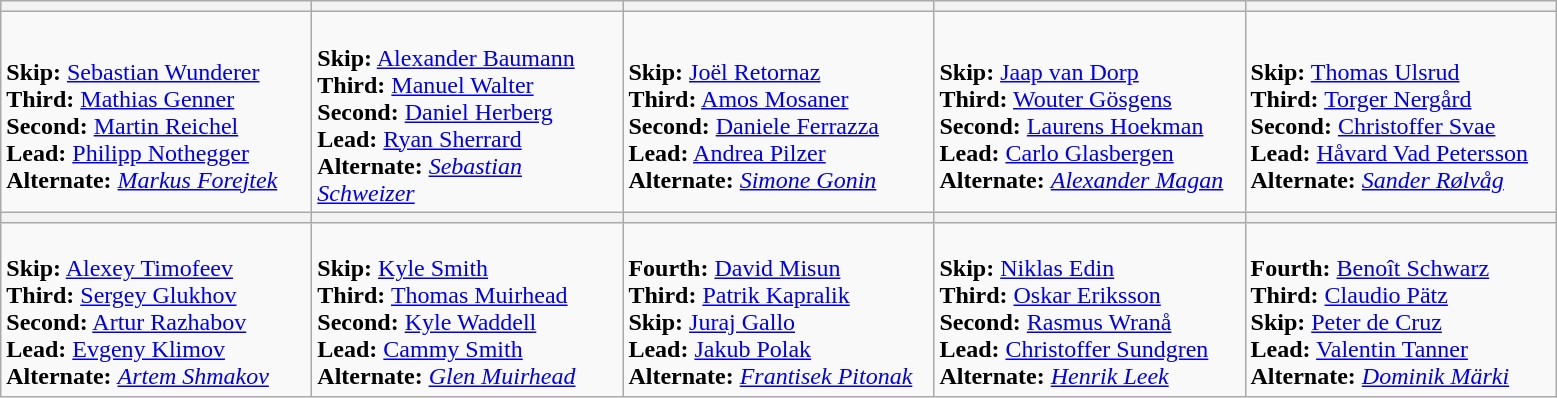<table class="wikitable">
<tr>
<th width=200></th>
<th width=200></th>
<th width=200></th>
<th width=200></th>
<th width=200></th>
</tr>
<tr>
<td><br><strong>Skip:</strong> <a href='#'>Sebastian Wunderer</a><br>
<strong>Third:</strong> <a href='#'>Mathias Genner</a><br>
<strong>Second:</strong> <a href='#'>Martin Reichel</a><br>
<strong>Lead:</strong> <a href='#'>Philipp Nothegger</a><br>
<strong>Alternate:</strong> <em><a href='#'>Markus Forejtek</a></em></td>
<td><br><strong>Skip:</strong> <a href='#'>Alexander Baumann</a><br>
<strong>Third:</strong> <a href='#'>Manuel Walter</a><br>
<strong>Second:</strong> <a href='#'>Daniel Herberg</a><br>
<strong>Lead:</strong> <a href='#'>Ryan Sherrard</a> <br>
<strong>Alternate:</strong> <em><a href='#'>Sebastian Schweizer</a></em></td>
<td><br><strong>Skip:</strong> <a href='#'>Joël Retornaz</a><br>
<strong>Third:</strong> <a href='#'>Amos Mosaner</a><br>
<strong>Second:</strong> <a href='#'>Daniele Ferrazza</a> <br>
<strong>Lead:</strong> <a href='#'>Andrea Pilzer</a><br>
<strong>Alternate:</strong> <em><a href='#'>Simone Gonin</a></em></td>
<td><br><strong>Skip:</strong> <a href='#'>Jaap van Dorp</a><br>
<strong>Third:</strong> <a href='#'>Wouter Gösgens</a><br>
<strong>Second:</strong> <a href='#'>Laurens Hoekman</a> <br>
<strong>Lead:</strong> <a href='#'>Carlo Glasbergen</a><br>
<strong>Alternate:</strong> <em><a href='#'>Alexander Magan</a></em></td>
<td><br><strong>Skip:</strong> <a href='#'>Thomas Ulsrud</a><br>
<strong>Third:</strong> <a href='#'>Torger Nergård</a><br>
<strong>Second:</strong> <a href='#'>Christoffer Svae</a><br>
<strong>Lead:</strong> <a href='#'>Håvard Vad Petersson</a><br>
<strong>Alternate:</strong> <em><a href='#'>Sander Rølvåg</a></em></td>
</tr>
<tr>
<th width=200></th>
<th width=200></th>
<th width=200></th>
<th width=200></th>
<th width=200></th>
</tr>
<tr>
<td><br><strong>Skip:</strong> <a href='#'>Alexey Timofeev</a><br>
<strong>Third:</strong> <a href='#'>Sergey Glukhov</a><br>
<strong>Second:</strong> <a href='#'>Artur Razhabov</a><br>
<strong>Lead:</strong> <a href='#'>Evgeny Klimov</a><br>
<strong>Alternate:</strong> <em><a href='#'>Artem Shmakov</a></em></td>
<td><br><strong>Skip:</strong> <a href='#'>Kyle Smith</a><br>
<strong>Third:</strong> <a href='#'>Thomas Muirhead</a> <br>
<strong>Second:</strong> <a href='#'>Kyle Waddell</a><br>
<strong>Lead:</strong> <a href='#'>Cammy Smith</a><br>
<strong>Alternate:</strong> <em><a href='#'>Glen Muirhead</a></em></td>
<td><br><strong>Fourth:</strong> <a href='#'>David Misun</a><br>
<strong>Third:</strong> <a href='#'>Patrik Kapralik</a><br>
<strong>Skip:</strong> <a href='#'>Juraj Gallo</a><br>
<strong>Lead:</strong> <a href='#'>Jakub Polak</a><br>
<strong>Alternate:</strong> <em><a href='#'>Frantisek Pitonak</a></em></td>
<td><br><strong>Skip:</strong> <a href='#'>Niklas Edin</a><br>
<strong>Third:</strong> <a href='#'>Oskar Eriksson</a><br>
<strong>Second:</strong> <a href='#'>Rasmus Wranå</a><br>
<strong>Lead:</strong> <a href='#'>Christoffer Sundgren</a><br>
<strong>Alternate:</strong> <em><a href='#'>Henrik Leek</a></em></td>
<td><br><strong>Fourth:</strong> <a href='#'>Benoît Schwarz</a><br>
<strong>Third:</strong> <a href='#'>Claudio Pätz</a><br>
<strong>Skip:</strong> <a href='#'>Peter de Cruz</a><br>
<strong>Lead:</strong> <a href='#'>Valentin Tanner</a><br>
<strong>Alternate:</strong> <em><a href='#'>Dominik Märki</a></em></td>
</tr>
</table>
